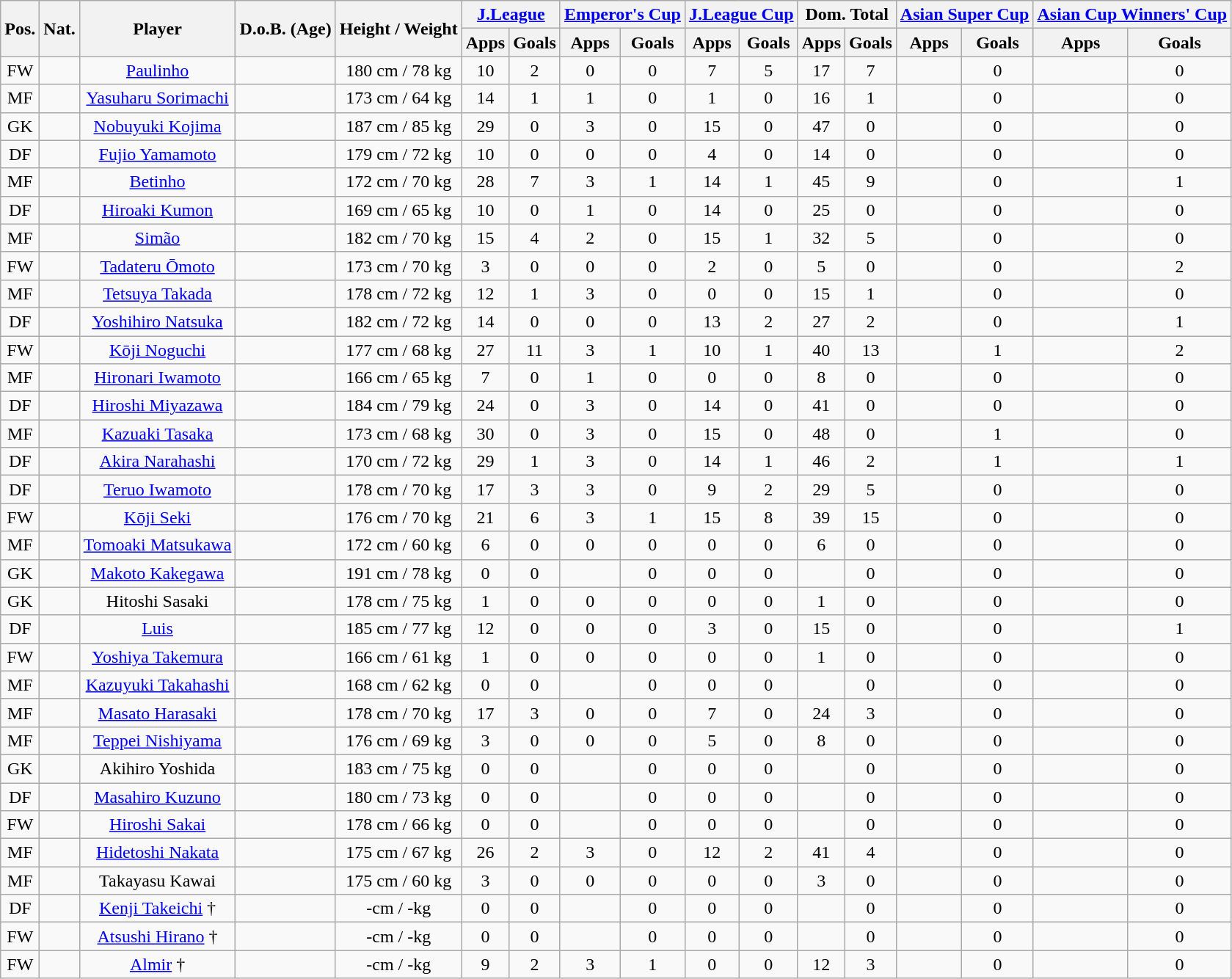<table class="wikitable" style="text-align:center;">
<tr>
<th rowspan="2">Pos.</th>
<th rowspan="2">Nat.</th>
<th rowspan="2">Player</th>
<th rowspan="2">D.o.B. (Age)</th>
<th rowspan="2">Height / Weight</th>
<th colspan="2"><a href='#'>J.League</a></th>
<th colspan="2"><a href='#'>Emperor's Cup</a></th>
<th colspan="2"><a href='#'>J.League Cup</a></th>
<th colspan="2">Dom. Total</th>
<th colspan="2"><a href='#'>Asian Super Cup</a></th>
<th colspan="2"><a href='#'>Asian Cup Winners' Cup</a></th>
</tr>
<tr>
<th>Apps</th>
<th>Goals</th>
<th>Apps</th>
<th>Goals</th>
<th>Apps</th>
<th>Goals</th>
<th>Apps</th>
<th>Goals</th>
<th>Apps</th>
<th>Goals</th>
<th>Apps</th>
<th>Goals</th>
</tr>
<tr>
<td>FW</td>
<td></td>
<td><a href='#'>Paulinho</a></td>
<td></td>
<td>180 cm / 78 kg</td>
<td>10</td>
<td>2</td>
<td>0</td>
<td>0</td>
<td>7</td>
<td>5</td>
<td>17</td>
<td>7</td>
<td></td>
<td>0</td>
<td></td>
<td>0</td>
</tr>
<tr>
<td>MF</td>
<td></td>
<td><a href='#'>Yasuharu Sorimachi</a></td>
<td></td>
<td>173 cm / 64 kg</td>
<td>14</td>
<td>1</td>
<td>1</td>
<td>0</td>
<td>1</td>
<td>0</td>
<td>16</td>
<td>1</td>
<td></td>
<td>0</td>
<td></td>
<td>0</td>
</tr>
<tr>
<td>GK</td>
<td></td>
<td><a href='#'>Nobuyuki Kojima</a></td>
<td></td>
<td>187 cm / 85 kg</td>
<td>29</td>
<td>0</td>
<td>3</td>
<td>0</td>
<td>15</td>
<td>0</td>
<td>47</td>
<td>0</td>
<td></td>
<td>0</td>
<td></td>
<td>0</td>
</tr>
<tr>
<td>DF</td>
<td></td>
<td><a href='#'>Fujio Yamamoto</a></td>
<td></td>
<td>179 cm / 72 kg</td>
<td>10</td>
<td>0</td>
<td>0</td>
<td>0</td>
<td>4</td>
<td>0</td>
<td>14</td>
<td>0</td>
<td></td>
<td>0</td>
<td></td>
<td>0</td>
</tr>
<tr>
<td>MF</td>
<td></td>
<td><a href='#'>Betinho</a></td>
<td></td>
<td>172 cm / 70 kg</td>
<td>28</td>
<td>7</td>
<td>3</td>
<td>1</td>
<td>14</td>
<td>1</td>
<td>45</td>
<td>9</td>
<td></td>
<td>0</td>
<td></td>
<td>1</td>
</tr>
<tr>
<td>DF</td>
<td></td>
<td><a href='#'>Hiroaki Kumon</a></td>
<td></td>
<td>169 cm / 65 kg</td>
<td>10</td>
<td>0</td>
<td>1</td>
<td>0</td>
<td>14</td>
<td>0</td>
<td>25</td>
<td>0</td>
<td></td>
<td>0</td>
<td></td>
<td>0</td>
</tr>
<tr>
<td>MF</td>
<td></td>
<td><a href='#'>Simão</a></td>
<td></td>
<td>182 cm / 70 kg</td>
<td>15</td>
<td>4</td>
<td>2</td>
<td>0</td>
<td>15</td>
<td>1</td>
<td>32</td>
<td>5</td>
<td></td>
<td>0</td>
<td></td>
<td>0</td>
</tr>
<tr>
<td>FW</td>
<td></td>
<td><a href='#'>Tadateru Ōmoto</a></td>
<td></td>
<td>173 cm / 70 kg</td>
<td>3</td>
<td>0</td>
<td>0</td>
<td>0</td>
<td>2</td>
<td>0</td>
<td>5</td>
<td>0</td>
<td></td>
<td>0</td>
<td></td>
<td>2</td>
</tr>
<tr>
<td>MF</td>
<td></td>
<td><a href='#'>Tetsuya Takada</a></td>
<td></td>
<td>178 cm / 72 kg</td>
<td>12</td>
<td>1</td>
<td>3</td>
<td>0</td>
<td>0</td>
<td>0</td>
<td>15</td>
<td>1</td>
<td></td>
<td>0</td>
<td></td>
<td>0</td>
</tr>
<tr>
<td>DF</td>
<td></td>
<td><a href='#'>Yoshihiro Natsuka</a></td>
<td></td>
<td>182 cm / 72 kg</td>
<td>14</td>
<td>0</td>
<td>0</td>
<td>0</td>
<td>13</td>
<td>2</td>
<td>27</td>
<td>2</td>
<td></td>
<td>0</td>
<td></td>
<td>1</td>
</tr>
<tr>
<td>FW</td>
<td></td>
<td><a href='#'>Kōji Noguchi</a></td>
<td></td>
<td>177 cm / 68 kg</td>
<td>27</td>
<td>11</td>
<td>3</td>
<td>1</td>
<td>10</td>
<td>1</td>
<td>40</td>
<td>13</td>
<td></td>
<td>1</td>
<td></td>
<td>2</td>
</tr>
<tr>
<td>MF</td>
<td></td>
<td><a href='#'>Hironari Iwamoto</a></td>
<td></td>
<td>166 cm / 65 kg</td>
<td>7</td>
<td>0</td>
<td>1</td>
<td>0</td>
<td>0</td>
<td>0</td>
<td>8</td>
<td>0</td>
<td></td>
<td>0</td>
<td></td>
<td>0</td>
</tr>
<tr>
<td>DF</td>
<td></td>
<td><a href='#'>Hiroshi Miyazawa</a></td>
<td></td>
<td>184 cm / 79 kg</td>
<td>24</td>
<td>0</td>
<td>3</td>
<td>0</td>
<td>14</td>
<td>0</td>
<td>41</td>
<td>0</td>
<td></td>
<td>0</td>
<td></td>
<td>0</td>
</tr>
<tr>
<td>MF</td>
<td></td>
<td><a href='#'>Kazuaki Tasaka</a></td>
<td></td>
<td>173 cm / 68 kg</td>
<td>30</td>
<td>0</td>
<td>3</td>
<td>0</td>
<td>15</td>
<td>0</td>
<td>48</td>
<td>0</td>
<td></td>
<td>1</td>
<td></td>
<td>0</td>
</tr>
<tr>
<td>DF</td>
<td></td>
<td><a href='#'>Akira Narahashi</a></td>
<td></td>
<td>170 cm / 72 kg</td>
<td>29</td>
<td>1</td>
<td>3</td>
<td>0</td>
<td>14</td>
<td>1</td>
<td>46</td>
<td>2</td>
<td></td>
<td>1</td>
<td></td>
<td>1</td>
</tr>
<tr>
<td>DF</td>
<td></td>
<td><a href='#'>Teruo Iwamoto</a></td>
<td></td>
<td>178 cm / 70 kg</td>
<td>17</td>
<td>3</td>
<td>3</td>
<td>0</td>
<td>9</td>
<td>2</td>
<td>29</td>
<td>5</td>
<td></td>
<td>0</td>
<td></td>
<td>0</td>
</tr>
<tr>
<td>FW</td>
<td></td>
<td><a href='#'>Kōji Seki</a></td>
<td></td>
<td>176 cm / 70 kg</td>
<td>21</td>
<td>6</td>
<td>3</td>
<td>1</td>
<td>15</td>
<td>8</td>
<td>39</td>
<td>15</td>
<td></td>
<td>0</td>
<td></td>
<td>0</td>
</tr>
<tr>
<td>MF</td>
<td></td>
<td><a href='#'>Tomoaki Matsukawa</a></td>
<td></td>
<td>172 cm / 60 kg</td>
<td>6</td>
<td>0</td>
<td>0</td>
<td>0</td>
<td>0</td>
<td>0</td>
<td>6</td>
<td>0</td>
<td></td>
<td>0</td>
<td></td>
<td>0</td>
</tr>
<tr>
<td>GK</td>
<td></td>
<td><a href='#'>Makoto Kakegawa</a></td>
<td></td>
<td>191 cm / 78 kg</td>
<td>0</td>
<td>0</td>
<td></td>
<td>0</td>
<td>0</td>
<td>0</td>
<td></td>
<td>0</td>
<td></td>
<td>0</td>
<td></td>
<td>0</td>
</tr>
<tr>
<td>GK</td>
<td></td>
<td>Hitoshi Sasaki</td>
<td></td>
<td>178 cm / 75 kg</td>
<td>1</td>
<td>0</td>
<td>0</td>
<td>0</td>
<td>0</td>
<td>0</td>
<td>1</td>
<td>0</td>
<td></td>
<td>0</td>
<td></td>
<td>0</td>
</tr>
<tr>
<td>DF</td>
<td></td>
<td><a href='#'>Luis</a></td>
<td></td>
<td>185 cm / 77 kg</td>
<td>12</td>
<td>0</td>
<td>0</td>
<td>0</td>
<td>3</td>
<td>0</td>
<td>15</td>
<td>0</td>
<td></td>
<td>0</td>
<td></td>
<td>1</td>
</tr>
<tr>
<td>FW</td>
<td></td>
<td><a href='#'>Yoshiya Takemura</a></td>
<td></td>
<td>166 cm / 61 kg</td>
<td>1</td>
<td>0</td>
<td>0</td>
<td>0</td>
<td>0</td>
<td>0</td>
<td>1</td>
<td>0</td>
<td></td>
<td>0</td>
<td></td>
<td>0</td>
</tr>
<tr>
<td>MF</td>
<td></td>
<td><a href='#'>Kazuyuki Takahashi</a></td>
<td></td>
<td>168 cm / 62 kg</td>
<td>0</td>
<td>0</td>
<td></td>
<td>0</td>
<td>0</td>
<td>0</td>
<td></td>
<td>0</td>
<td></td>
<td>0</td>
<td></td>
<td>0</td>
</tr>
<tr>
<td>MF</td>
<td></td>
<td><a href='#'>Masato Harasaki</a></td>
<td></td>
<td>178 cm / 70 kg</td>
<td>17</td>
<td>3</td>
<td>0</td>
<td>0</td>
<td>7</td>
<td>0</td>
<td>24</td>
<td>3</td>
<td></td>
<td>0</td>
<td></td>
<td>0</td>
</tr>
<tr>
<td>MF</td>
<td></td>
<td><a href='#'>Teppei Nishiyama</a></td>
<td></td>
<td>176 cm / 69 kg</td>
<td>3</td>
<td>0</td>
<td>0</td>
<td>0</td>
<td>5</td>
<td>0</td>
<td>8</td>
<td>0</td>
<td></td>
<td>0</td>
<td></td>
<td>0</td>
</tr>
<tr>
<td>GK</td>
<td></td>
<td>Akihiro Yoshida</td>
<td></td>
<td>183 cm / 75 kg</td>
<td>0</td>
<td>0</td>
<td></td>
<td>0</td>
<td>0</td>
<td>0</td>
<td></td>
<td>0</td>
<td></td>
<td>0</td>
<td></td>
<td>0</td>
</tr>
<tr>
<td>DF</td>
<td></td>
<td><a href='#'>Masahiro Kuzuno</a></td>
<td></td>
<td>180 cm / 73 kg</td>
<td>0</td>
<td>0</td>
<td></td>
<td>0</td>
<td>0</td>
<td>0</td>
<td></td>
<td>0</td>
<td></td>
<td>0</td>
<td></td>
<td>0</td>
</tr>
<tr>
<td>FW</td>
<td></td>
<td><a href='#'>Hiroshi Sakai</a></td>
<td></td>
<td>178 cm / 66 kg</td>
<td>0</td>
<td>0</td>
<td></td>
<td>0</td>
<td>0</td>
<td>0</td>
<td></td>
<td>0</td>
<td></td>
<td>0</td>
<td></td>
<td>0</td>
</tr>
<tr>
<td>MF</td>
<td></td>
<td><a href='#'>Hidetoshi Nakata</a></td>
<td></td>
<td>175 cm / 67 kg</td>
<td>26</td>
<td>2</td>
<td>3</td>
<td>0</td>
<td>12</td>
<td>2</td>
<td>41</td>
<td>4</td>
<td></td>
<td>0</td>
<td></td>
<td>0</td>
</tr>
<tr>
<td>MF</td>
<td></td>
<td>Takayasu Kawai</td>
<td></td>
<td>175 cm / 60 kg</td>
<td>3</td>
<td>0</td>
<td>0</td>
<td>0</td>
<td>0</td>
<td>0</td>
<td>3</td>
<td>0</td>
<td></td>
<td>0</td>
<td></td>
<td>0</td>
</tr>
<tr>
<td>DF</td>
<td></td>
<td><a href='#'>Kenji Takeichi</a> †</td>
<td></td>
<td>-cm / -kg</td>
<td>0</td>
<td>0</td>
<td></td>
<td>0</td>
<td>0</td>
<td>0</td>
<td></td>
<td>0</td>
<td></td>
<td>0</td>
<td></td>
<td>0</td>
</tr>
<tr>
<td>FW</td>
<td></td>
<td><a href='#'>Atsushi Hirano</a> †</td>
<td></td>
<td>-cm / -kg</td>
<td>0</td>
<td>0</td>
<td></td>
<td>0</td>
<td>0</td>
<td>0</td>
<td></td>
<td>0</td>
<td></td>
<td>0</td>
<td></td>
<td>0</td>
</tr>
<tr>
<td>FW</td>
<td></td>
<td><a href='#'>Almir</a> †</td>
<td></td>
<td>-cm / -kg</td>
<td>9</td>
<td>2</td>
<td>3</td>
<td>1</td>
<td>0</td>
<td>0</td>
<td>12</td>
<td>3</td>
<td></td>
<td>0</td>
<td></td>
<td>0</td>
</tr>
</table>
